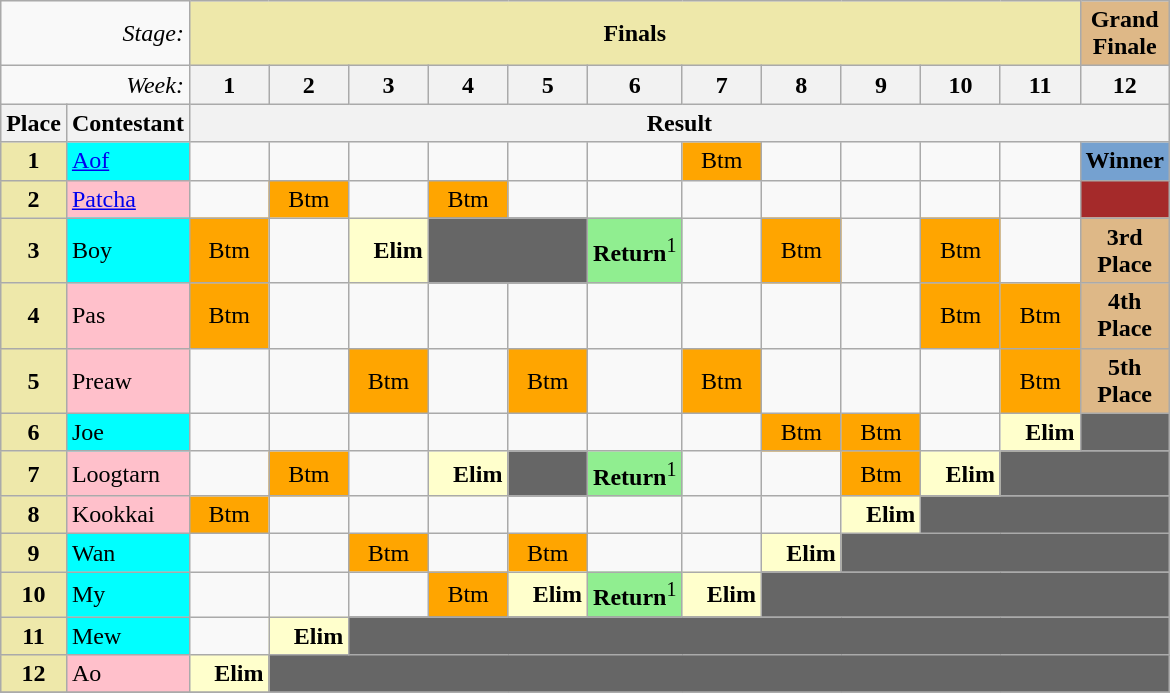<table class="wikitable" width=45% style="margin:1em auto;">
<tr>
<td width=30% colspan="2" align="right"><em>Stage:</em></td>
<td width=30% colspan="11" bgcolor="palegoldenrod" align="Center"><strong>Finals</strong></td>
<td width=5% colspan="1" bgcolor="#DEB887" align="Center"><strong>Grand Finale</strong></td>
</tr>
<tr>
<td colspan="2" align="right"><em>Week:</em></td>
<th>1</th>
<th>2</th>
<th>3</th>
<th>4</th>
<th>5</th>
<th>6</th>
<th>7</th>
<th>8</th>
<th>9</th>
<th>10</th>
<th>11</th>
<th>12</th>
</tr>
<tr>
<th>Place</th>
<th>Contestant</th>
<th colspan="12" align="center">Result</th>
</tr>
<tr>
<td align="center"  bgcolor="palegoldenrod"><strong>1</strong></td>
<td bgcolor="cyan"><a href='#'>Aof</a></td>
<td></td>
<td></td>
<td></td>
<td></td>
<td></td>
<td></td>
<td bgcolor="orange" align="center">Btm</td>
<td></td>
<td></td>
<td></td>
<td></td>
<td style="background-color:#75A1D0;" align="center"><strong>Winner</strong></td>
</tr>
<tr>
<td align="center"  bgcolor="palegoldenrod"><strong>2</strong></td>
<td bgcolor="pink"><a href='#'>Patcha</a></td>
<td></td>
<td bgcolor="orange" align="center">Btm</td>
<td></td>
<td bgcolor="orange" align="center">Btm</td>
<td></td>
<td></td>
<td></td>
<td></td>
<td></td>
<td></td>
<td></td>
<td bgcolor="#A52A2A" align="center"></td>
</tr>
<tr>
<td align="center"  bgcolor="palegoldenrod"><strong>3</strong></td>
<td bgcolor="cyan">Boy</td>
<td bgcolor="orange" align="center">Btm</td>
<td></td>
<td style="background:#FFFFCC; padding-left: 1em;" width="20%"><strong>Elim</strong></td>
<td colspan="2" bgcolor="666666"></td>
<td bgcolor="lightgreen" align="center"><strong>Return</strong><sup>1</sup></td>
<td></td>
<td bgcolor="orange" align="center">Btm</td>
<td></td>
<td bgcolor="orange" align="center">Btm</td>
<td></td>
<td bgcolor="#DEB887" align="center"><strong>3rd Place</strong></td>
</tr>
<tr>
<td align="center"  bgcolor="palegoldenrod"><strong>4</strong></td>
<td bgcolor="pink">Pas</td>
<td bgcolor="orange" align="center">Btm</td>
<td></td>
<td></td>
<td></td>
<td></td>
<td></td>
<td></td>
<td></td>
<td></td>
<td bgcolor="orange" align="center">Btm</td>
<td bgcolor="orange" align="center">Btm</td>
<td bgcolor="#DEB887" align="center"><strong>4th Place</strong></td>
</tr>
<tr>
<td align="center"  bgcolor="palegoldenrod"><strong>5</strong></td>
<td bgcolor="pink">Preaw</td>
<td></td>
<td></td>
<td bgcolor="orange" align="center">Btm</td>
<td></td>
<td bgcolor="orange" align="center">Btm</td>
<td></td>
<td bgcolor="orange" align="center">Btm</td>
<td></td>
<td></td>
<td></td>
<td bgcolor="orange" align="center">Btm</td>
<td bgcolor="#DEB887" align="center"><strong>5th Place</strong></td>
</tr>
<tr>
<td align="center"  bgcolor="palegoldenrod"><strong>6</strong></td>
<td bgcolor="cyan">Joe</td>
<td></td>
<td></td>
<td></td>
<td></td>
<td></td>
<td></td>
<td></td>
<td bgcolor="orange" align="center">Btm</td>
<td bgcolor="orange" align="center">Btm</td>
<td></td>
<td style="background:#FFFFCC; padding-left: 1em;" width="20%"><strong>Elim</strong></td>
<td colspan="1" bgcolor="666666"></td>
</tr>
<tr>
<td align="center"  bgcolor="palegoldenrod"><strong>7</strong></td>
<td bgcolor="pink">Loogtarn</td>
<td></td>
<td bgcolor="orange" align="center">Btm</td>
<td></td>
<td style="background:#FFFFCC; padding-left: 1em;" width="20%"><strong>Elim</strong></td>
<td colspan="1" bgcolor="666666"></td>
<td bgcolor="lightgreen" align="center"><strong>Return</strong><sup>1</sup></td>
<td></td>
<td></td>
<td bgcolor="orange" align="center">Btm</td>
<td style="background:#FFFFCC; padding-left: 1em;" width="20%"><strong>Elim</strong></td>
<td colspan="2" bgcolor="666666"></td>
</tr>
<tr>
<td align="center"  bgcolor="palegoldenrod"><strong>8</strong></td>
<td bgcolor="pink">Kookkai</td>
<td bgcolor="orange" align="center">Btm</td>
<td></td>
<td></td>
<td></td>
<td></td>
<td></td>
<td></td>
<td></td>
<td style="background:#FFFFCC; padding-left: 1em;" width="20%"><strong>Elim</strong></td>
<td colspan="3" bgcolor="666666"></td>
</tr>
<tr>
<td align="center"  bgcolor="palegoldenrod"><strong>9</strong></td>
<td bgcolor="cyan">Wan</td>
<td></td>
<td></td>
<td bgcolor="orange" align="center">Btm</td>
<td></td>
<td bgcolor="orange" align="center">Btm</td>
<td></td>
<td></td>
<td style="background:#FFFFCC; padding-left: 1em;" width="20%"><strong>Elim</strong></td>
<td colspan="4" bgcolor="666666"></td>
</tr>
<tr>
<td align="center"  bgcolor="palegoldenrod"><strong>10</strong></td>
<td bgcolor="cyan">My</td>
<td></td>
<td></td>
<td></td>
<td bgcolor="orange" align="center">Btm</td>
<td style="background:#FFFFCC; padding-left: 1em;" width="20%"><strong>Elim</strong></td>
<td bgcolor="lightgreen" align="center"><strong>Return</strong><sup>1</sup></td>
<td style="background:#FFFFCC; padding-left: 1em;" width="20%"><strong>Elim</strong></td>
<td colspan="5" bgcolor="666666"></td>
</tr>
<tr>
<td align="center"  bgcolor="palegoldenrod"><strong>11</strong></td>
<td bgcolor="cyan">Mew</td>
<td></td>
<td style="background:#FFFFCC; padding-left: 1em;" width="20%"><strong>Elim</strong></td>
<td colspan="10" bgcolor="666666"></td>
</tr>
<tr>
<td align="center"  bgcolor="palegoldenrod"><strong>12</strong></td>
<td bgcolor="pink">Ao</td>
<td style="background:#FFFFCC; padding-left: 1em;" width="20%"><strong>Elim</strong></td>
<td colspan="11" bgcolor="666666"></td>
</tr>
<tr>
</tr>
</table>
